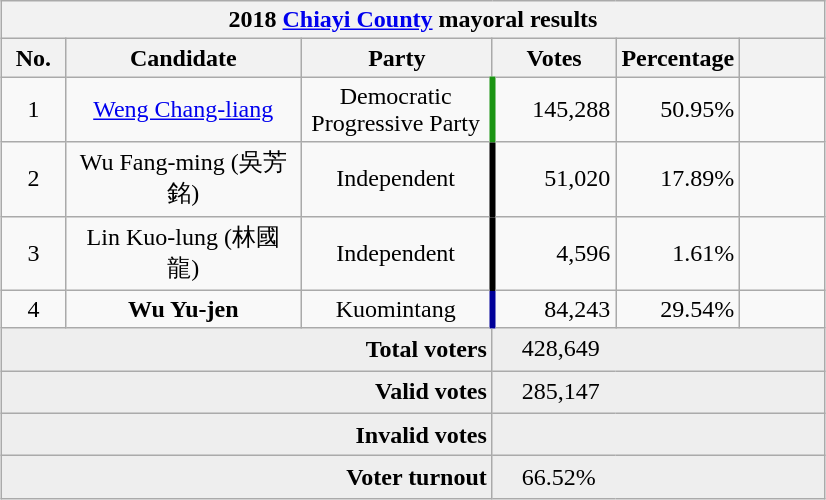<table class="wikitable collapsible" style="text-align:center; margin:1em auto;">
<tr>
<th colspan="6">2018 <a href='#'>Chiayi County</a> mayoral results</th>
</tr>
<tr>
<th width=35>No.</th>
<th width=150>Candidate</th>
<th width=120>Party</th>
<th width=75>Votes</th>
<th width=75>Percentage</th>
<th width=49></th>
</tr>
<tr>
<td>1</td>
<td><a href='#'>Weng Chang-liang</a></td>
<td>Democratic Progressive Party</td>
<td style="border-left:4px solid #1B9413;" align="right">145,288</td>
<td align="right">50.95%</td>
<td align="center"></td>
</tr>
<tr>
<td>2</td>
<td>Wu Fang-ming (吳芳銘)</td>
<td> Independent</td>
<td style="border-left:4px solid #000000;" align="right">51,020</td>
<td align="right">17.89%</td>
<td align="center"></td>
</tr>
<tr>
<td>3</td>
<td>Lin Kuo-lung (林國龍)</td>
<td> Independent</td>
<td style="border-left:4px solid #000000;" align="right">4,596</td>
<td align="right">1.61%</td>
<td align="center"></td>
</tr>
<tr>
<td>4</td>
<td><strong>Wu Yu-jen</strong></td>
<td> Kuomintang</td>
<td style="border-left:4px solid #000099;" align="right">84,243</td>
<td align="right">29.54%</td>
<td align="center"></td>
</tr>
<tr bgcolor=EEEEEE>
<td colspan="3" align="right"><strong>Total voters</strong></td>
<td colspan="3" align="left">　428,649</td>
</tr>
<tr bgcolor=EEEEEE>
<td colspan="3" align="right"><strong>Valid votes</strong></td>
<td colspan="3" align="left">　285,147</td>
</tr>
<tr bgcolor=EEEEEE>
<td colspan="3" align="right"><strong>Invalid votes</strong></td>
<td colspan="3" align="left">　</td>
</tr>
<tr bgcolor=EEEEEE>
<td colspan="3" align="right"><strong>Voter turnout</strong></td>
<td colspan="3" align="left">　66.52%</td>
</tr>
</table>
